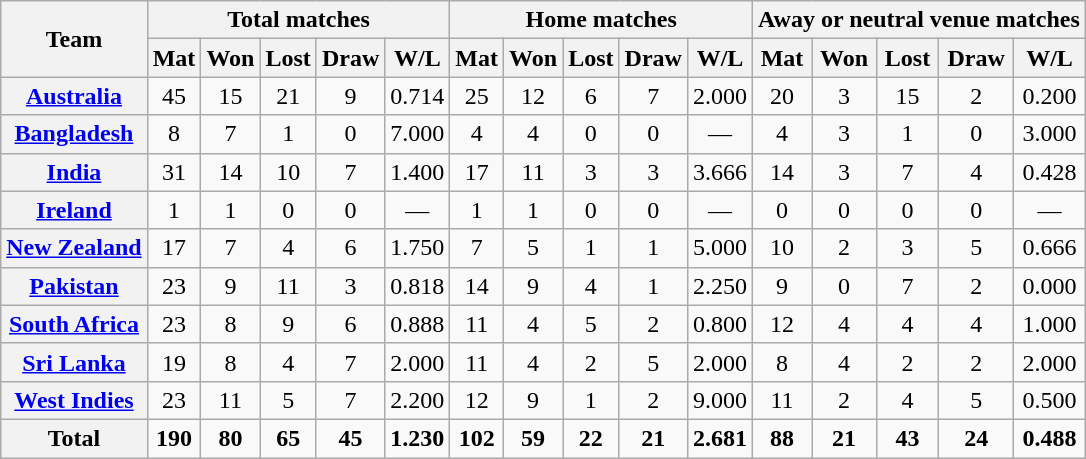<table class="wikitable plainrowheaders sortable" style="text-align:center">
<tr>
<th rowspan=2 scope=col>Team</th>
<th colspan=5 class=unsortable>Total matches</th>
<th colspan=5 class=unsortable>Home matches</th>
<th colspan=5 class=unsortable>Away or neutral venue matches</th>
</tr>
<tr>
<th scope=col data-sort-type=number>Mat</th>
<th scope=col data-sort-type=number>Won</th>
<th scope=col data-sort-type=number>Lost</th>
<th scope=col data-sort-type=number>Draw</th>
<th scope=col data-sort-type=number>W/L</th>
<th scope=col data-sort-type=number>Mat</th>
<th scope=col data-sort-type=number>Won</th>
<th scope=col data-sort-type=number>Lost</th>
<th scope=col data-sort-type=number>Draw</th>
<th scope=col data-sort-type=number>W/L</th>
<th scope=col data-sort-type=number>Mat</th>
<th scope=col data-sort-type=number>Won</th>
<th scope=col data-sort-type=number>Lost</th>
<th scope=col data-sort-type=number>Draw</th>
<th scope=col data-sort-type=number>W/L</th>
</tr>
<tr>
<th scope=row><a href='#'>Australia</a></th>
<td>45</td>
<td>15</td>
<td>21</td>
<td>9</td>
<td>0.714</td>
<td>25</td>
<td>12</td>
<td>6</td>
<td>7</td>
<td>2.000</td>
<td>20</td>
<td>3</td>
<td>15</td>
<td>2</td>
<td>0.200</td>
</tr>
<tr>
<th scope=row><a href='#'>Bangladesh</a></th>
<td>8</td>
<td>7</td>
<td>1</td>
<td>0</td>
<td>7.000</td>
<td>4</td>
<td>4</td>
<td>0</td>
<td>0</td>
<td>—</td>
<td>4</td>
<td>3</td>
<td>1</td>
<td>0</td>
<td>3.000</td>
</tr>
<tr>
<th scope=row><a href='#'>India</a></th>
<td>31</td>
<td>14</td>
<td>10</td>
<td>7</td>
<td>1.400</td>
<td>17</td>
<td>11</td>
<td>3</td>
<td>3</td>
<td>3.666</td>
<td>14</td>
<td>3</td>
<td>7</td>
<td>4</td>
<td>0.428</td>
</tr>
<tr>
<th scope=row><a href='#'>Ireland</a></th>
<td>1</td>
<td>1</td>
<td>0</td>
<td>0</td>
<td>—</td>
<td>1</td>
<td>1</td>
<td>0</td>
<td>0</td>
<td>—</td>
<td>0</td>
<td>0</td>
<td>0</td>
<td>0</td>
<td>—</td>
</tr>
<tr>
<th scope=row><a href='#'>New Zealand</a></th>
<td>17</td>
<td>7</td>
<td>4</td>
<td>6</td>
<td>1.750</td>
<td>7</td>
<td>5</td>
<td>1</td>
<td>1</td>
<td>5.000</td>
<td>10</td>
<td>2</td>
<td>3</td>
<td>5</td>
<td>0.666</td>
</tr>
<tr>
<th scope=row><a href='#'>Pakistan</a></th>
<td>23</td>
<td>9</td>
<td>11</td>
<td>3</td>
<td>0.818</td>
<td>14</td>
<td>9</td>
<td>4</td>
<td>1</td>
<td>2.250</td>
<td>9</td>
<td>0</td>
<td>7</td>
<td>2</td>
<td>0.000</td>
</tr>
<tr>
<th scope=row><a href='#'>South Africa</a></th>
<td>23</td>
<td>8</td>
<td>9</td>
<td>6</td>
<td>0.888</td>
<td>11</td>
<td>4</td>
<td>5</td>
<td>2</td>
<td>0.800</td>
<td>12</td>
<td>4</td>
<td>4</td>
<td>4</td>
<td>1.000</td>
</tr>
<tr>
<th scope=row><a href='#'>Sri Lanka</a></th>
<td>19</td>
<td>8</td>
<td>4</td>
<td>7</td>
<td>2.000</td>
<td>11</td>
<td>4</td>
<td>2</td>
<td>5</td>
<td>2.000</td>
<td>8</td>
<td>4</td>
<td>2</td>
<td>2</td>
<td>2.000</td>
</tr>
<tr>
<th scope=row><a href='#'>West Indies</a></th>
<td>23</td>
<td>11</td>
<td>5</td>
<td>7</td>
<td>2.200</td>
<td>12</td>
<td>9</td>
<td>1</td>
<td>2</td>
<td>9.000</td>
<td>11</td>
<td>2</td>
<td>4</td>
<td>5</td>
<td>0.500</td>
</tr>
<tr class=sortbottom>
<th scope=row><strong>Total</strong></th>
<td><strong>190</strong></td>
<td><strong>80</strong></td>
<td><strong>65</strong></td>
<td><strong>45</strong></td>
<td><strong>1.230</strong></td>
<td><strong>102</strong></td>
<td><strong>59</strong></td>
<td><strong>22</strong></td>
<td><strong>21</strong></td>
<td><strong>2.681</strong></td>
<td><strong>88</strong></td>
<td><strong>21</strong></td>
<td><strong>43</strong></td>
<td><strong>24</strong></td>
<td><strong>0.488</strong></td>
</tr>
</table>
